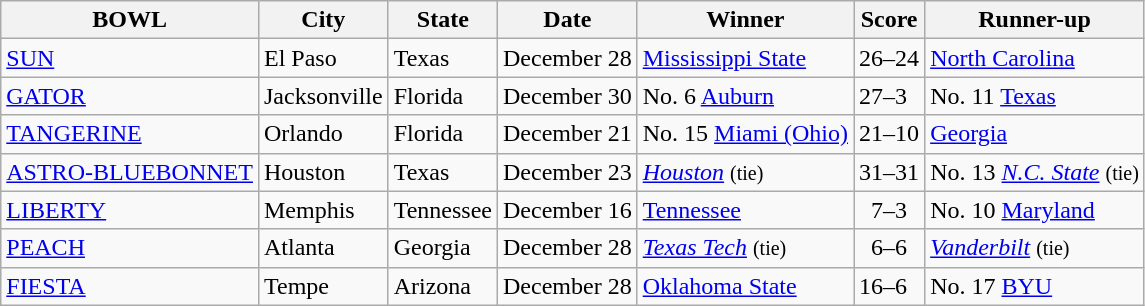<table class="wikitable">
<tr>
<th>BOWL</th>
<th>City</th>
<th>State</th>
<th>Date</th>
<th>Winner</th>
<th>Score</th>
<th>Runner-up</th>
</tr>
<tr>
<td><a href='#'>SUN</a></td>
<td>El Paso</td>
<td>Texas</td>
<td>December 28</td>
<td><a href='#'>Mississippi State</a></td>
<td>26–24</td>
<td><a href='#'>North Carolina</a></td>
</tr>
<tr>
<td><a href='#'>GATOR</a></td>
<td>Jacksonville</td>
<td>Florida</td>
<td>December 30</td>
<td>No. 6 <a href='#'>Auburn</a></td>
<td>27–3</td>
<td>No. 11 <a href='#'>Texas</a></td>
</tr>
<tr>
<td><a href='#'>TANGERINE</a></td>
<td>Orlando</td>
<td>Florida</td>
<td>December 21</td>
<td>No. 15 <a href='#'>Miami (Ohio)</a></td>
<td>21–10</td>
<td><a href='#'>Georgia</a></td>
</tr>
<tr>
<td><a href='#'>ASTRO-BLUEBONNET</a></td>
<td>Houston</td>
<td>Texas</td>
<td>December 23</td>
<td><em><a href='#'>Houston</a></em> <small>(tie)</small></td>
<td>31–31</td>
<td>No. 13 <em><a href='#'>N.C. State</a></em> <small>(tie)</small></td>
</tr>
<tr>
<td><a href='#'>LIBERTY</a></td>
<td>Memphis</td>
<td>Tennessee</td>
<td>December 16</td>
<td><a href='#'>Tennessee</a></td>
<td>  7–3</td>
<td>No. 10 <a href='#'>Maryland</a></td>
</tr>
<tr>
<td><a href='#'>PEACH</a></td>
<td>Atlanta</td>
<td>Georgia</td>
<td>December 28</td>
<td><em><a href='#'>Texas Tech</a></em> <small>(tie)</small></td>
<td>  6–6</td>
<td><em><a href='#'>Vanderbilt</a></em> <small>(tie)</small></td>
</tr>
<tr>
<td><a href='#'>FIESTA</a></td>
<td>Tempe</td>
<td>Arizona</td>
<td>December 28</td>
<td><a href='#'>Oklahoma State</a></td>
<td>16–6</td>
<td>No. 17 <a href='#'>BYU</a></td>
</tr>
</table>
